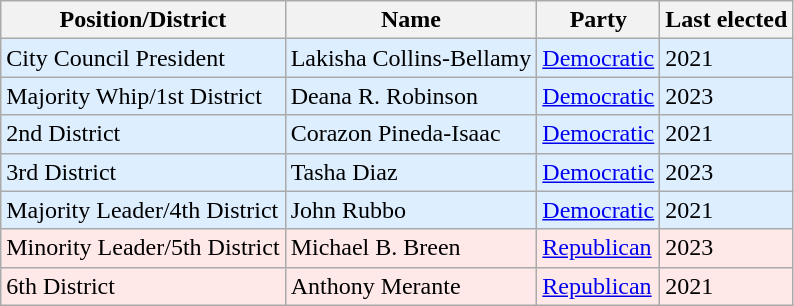<table table class="wikitable">
<tr>
<th>Position/District</th>
<th>Name</th>
<th>Party</th>
<th>Last elected</th>
</tr>
<tr bgcolor=ddeeff>
<td>City Council President</td>
<td>Lakisha Collins-Bellamy</td>
<td><a href='#'>Democratic</a></td>
<td>2021</td>
</tr>
<tr bgcolor=ddeeff>
<td>Majority Whip/1st District</td>
<td>Deana R. Robinson</td>
<td><a href='#'>Democratic</a></td>
<td>2023</td>
</tr>
<tr bgcolor=ddeeff>
<td>2nd District</td>
<td>Corazon Pineda-Isaac</td>
<td><a href='#'>Democratic</a></td>
<td>2021</td>
</tr>
<tr bgcolor=ddeeff>
<td>3rd District</td>
<td>Tasha Diaz</td>
<td><a href='#'>Democratic</a></td>
<td>2023</td>
</tr>
<tr bgcolor=ddeeff>
<td>Majority Leader/4th District</td>
<td>John Rubbo</td>
<td><a href='#'>Democratic</a></td>
<td>2021</td>
</tr>
<tr bgcolor=ffe8e8>
<td>Minority Leader/5th District</td>
<td>Michael B. Breen</td>
<td><a href='#'>Republican</a></td>
<td>2023</td>
</tr>
<tr bgcolor=ffe8e8>
<td>6th District</td>
<td>Anthony Merante</td>
<td><a href='#'>Republican</a></td>
<td>2021</td>
</tr>
</table>
